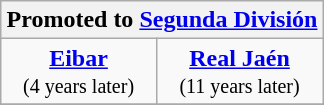<table class="wikitable" style="text-align: center; margin: 0 auto;">
<tr>
<th colspan=9>Promoted to <a href='#'>Segunda División</a></th>
</tr>
<tr>
<td><strong><a href='#'>Eibar</a></strong><br><small>(4 years later)</small></td>
<td><strong><a href='#'>Real Jaén</a></strong><br><small>(11 years later)</small></td>
</tr>
<tr>
</tr>
</table>
